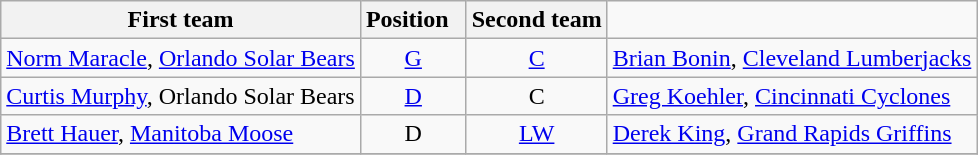<table class="wikitable">
<tr>
<th>First team</th>
<th>Position  </th>
<th>Second team</th>
</tr>
<tr>
<td><a href='#'>Norm Maracle</a>, <a href='#'>Orlando Solar Bears</a></td>
<td align=center><a href='#'>G</a></td>
<td align=center><a href='#'>C</a></td>
<td><a href='#'>Brian Bonin</a>, <a href='#'>Cleveland Lumberjacks</a></td>
</tr>
<tr>
<td><a href='#'>Curtis Murphy</a>, Orlando Solar Bears</td>
<td align=center><a href='#'>D</a></td>
<td align=center>C</td>
<td><a href='#'>Greg Koehler</a>, <a href='#'>Cincinnati Cyclones</a></td>
</tr>
<tr>
<td><a href='#'>Brett Hauer</a>, <a href='#'>Manitoba Moose</a></td>
<td align=center>D</td>
<td align=center><a href='#'>LW</a></td>
<td><a href='#'>Derek King</a>, <a href='#'>Grand Rapids Griffins</a></td>
</tr>
<tr>
</tr>
</table>
